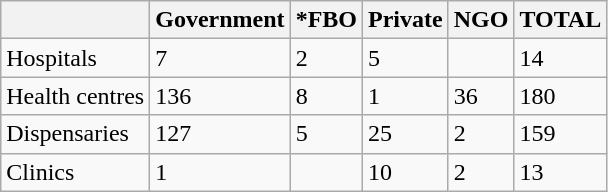<table class="wikitable">
<tr>
<th></th>
<th>Government</th>
<th>*FBO</th>
<th>Private</th>
<th>NGO</th>
<th>TOTAL</th>
</tr>
<tr>
<td>Hospitals</td>
<td>7</td>
<td>2</td>
<td>5</td>
<td></td>
<td>14</td>
</tr>
<tr>
<td>Health centres</td>
<td>136</td>
<td>8</td>
<td>1</td>
<td>36</td>
<td>180</td>
</tr>
<tr>
<td>Dispensaries</td>
<td>127</td>
<td>5</td>
<td>25</td>
<td>2</td>
<td>159</td>
</tr>
<tr>
<td>Clinics</td>
<td>1</td>
<td></td>
<td>10</td>
<td>2</td>
<td>13</td>
</tr>
</table>
